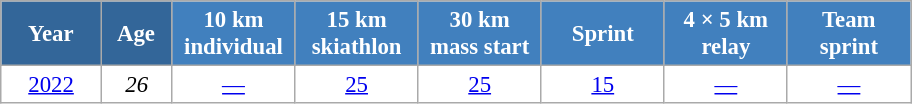<table class="wikitable" style="font-size:95%; text-align:center; border:grey solid 1px; border-collapse:collapse; background:#ffffff;">
<tr>
<th style="background-color:#369; color:white; width:60px;"> Year </th>
<th style="background-color:#369; color:white; width:40px;"> Age </th>
<th style="background-color:#4180be; color:white; width:75px;"> 10 km <br> individual </th>
<th style="background-color:#4180be; color:white; width:75px;"> 15 km <br> skiathlon </th>
<th style="background-color:#4180be; color:white; width:75px;"> 30 km <br> mass start </th>
<th style="background-color:#4180be; color:white; width:75px;"> Sprint </th>
<th style="background-color:#4180be; color:white; width:75px;"> 4 × 5 km <br> relay </th>
<th style="background-color:#4180be; color:white; width:75px;"> Team <br> sprint </th>
</tr>
<tr>
<td><a href='#'>2022</a></td>
<td><em>26</em></td>
<td><a href='#'>—</a></td>
<td><a href='#'>25</a></td>
<td><a href='#'>25</a></td>
<td><a href='#'>15</a></td>
<td><a href='#'>—</a></td>
<td><a href='#'>—</a></td>
</tr>
</table>
